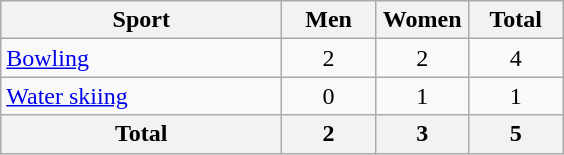<table class="wikitable sortable" style="text-align:center;">
<tr>
<th width=180>Sport</th>
<th width=55>Men</th>
<th width=55>Women</th>
<th width=55>Total</th>
</tr>
<tr>
<td align=left><a href='#'>Bowling</a></td>
<td>2</td>
<td>2</td>
<td>4</td>
</tr>
<tr>
<td align=left><a href='#'>Water skiing</a></td>
<td>0</td>
<td>1</td>
<td>1</td>
</tr>
<tr>
<th>Total</th>
<th>2</th>
<th>3</th>
<th>5</th>
</tr>
</table>
